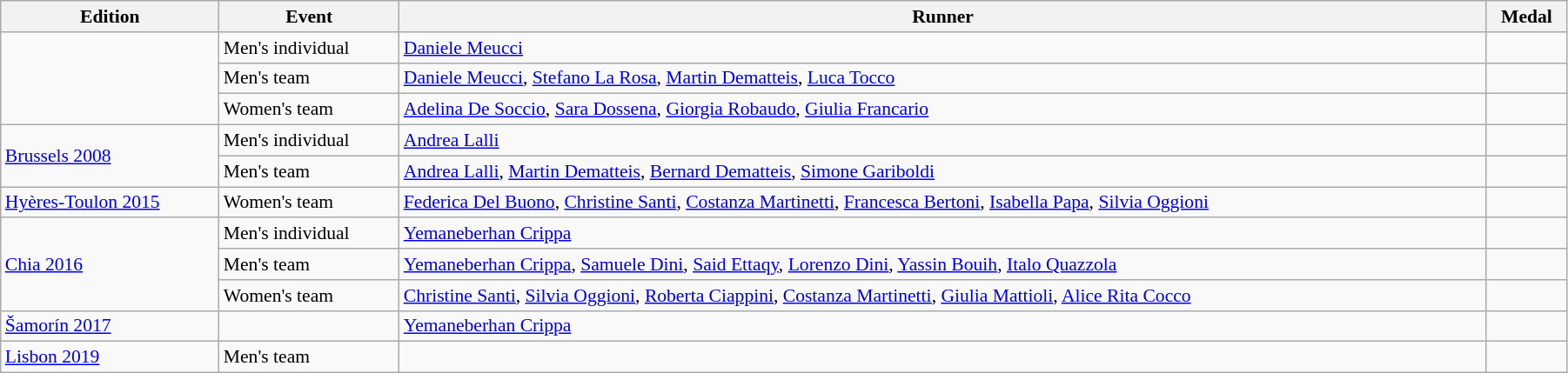<table class="wikitable sortable" style="width:95%; font-size:90%; text-align:left;">
<tr>
<th>Edition</th>
<th>Event</th>
<th>Runner</th>
<th>Medal</th>
</tr>
<tr>
<td rowspan=3></td>
<td>Men's individual</td>
<td><a href='#'>Daniele Meucci</a></td>
<td align=center></td>
</tr>
<tr>
<td>Men's team</td>
<td><a href='#'>Daniele Meucci</a>, <a href='#'>Stefano La Rosa</a>, <a href='#'>Martin Dematteis</a>, <a href='#'>Luca Tocco</a></td>
<td align=center></td>
</tr>
<tr>
<td>Women's team</td>
<td><a href='#'>Adelina De Soccio</a>, <a href='#'>Sara Dossena</a>, <a href='#'>Giorgia Robaudo</a>, <a href='#'>Giulia Francario</a></td>
<td align=center></td>
</tr>
<tr>
<td rowspan=2> <a href='#'>Brussels 2008</a></td>
<td>Men's individual</td>
<td><a href='#'>Andrea Lalli</a></td>
<td align=center></td>
</tr>
<tr>
<td>Men's team</td>
<td><a href='#'>Andrea Lalli</a>, <a href='#'>Martin Dematteis</a>, <a href='#'>Bernard Dematteis</a>, <a href='#'>Simone Gariboldi</a></td>
<td align=center></td>
</tr>
<tr>
<td rowspan=1> <a href='#'>Hyères-Toulon 2015</a></td>
<td>Women's team</td>
<td><a href='#'>Federica Del Buono</a>, <a href='#'>Christine Santi</a>, <a href='#'>Costanza Martinetti</a>, <a href='#'>Francesca Bertoni</a>, <a href='#'>Isabella Papa</a>, <a href='#'>Silvia Oggioni</a></td>
<td align=center></td>
</tr>
<tr>
<td rowspan=3> <a href='#'>Chia 2016</a></td>
<td>Men's individual</td>
<td><a href='#'>Yemaneberhan Crippa</a></td>
<td align=center></td>
</tr>
<tr>
<td>Men's team</td>
<td><a href='#'>Yemaneberhan Crippa</a>, <a href='#'>Samuele Dini</a>, <a href='#'>Said Ettaqy</a>, <a href='#'>Lorenzo Dini</a>, <a href='#'>Yassin Bouih</a>, <a href='#'>Italo Quazzola</a></td>
<td align=center></td>
</tr>
<tr>
<td>Women's team</td>
<td><a href='#'>Christine Santi</a>, <a href='#'>Silvia Oggioni</a>, <a href='#'>Roberta Ciappini</a>, <a href='#'>Costanza Martinetti</a>, <a href='#'>Giulia Mattioli</a>, <a href='#'>Alice Rita Cocco</a></td>
<td align=center></td>
</tr>
<tr>
<td rowspan=1> <a href='#'>Šamorín 2017</a></td>
<td></td>
<td><a href='#'>Yemaneberhan Crippa</a></td>
<td align=center></td>
</tr>
<tr>
<td> <a href='#'>Lisbon 2019</a></td>
<td>Men's team</td>
<td></td>
<td align=center></td>
</tr>
</table>
